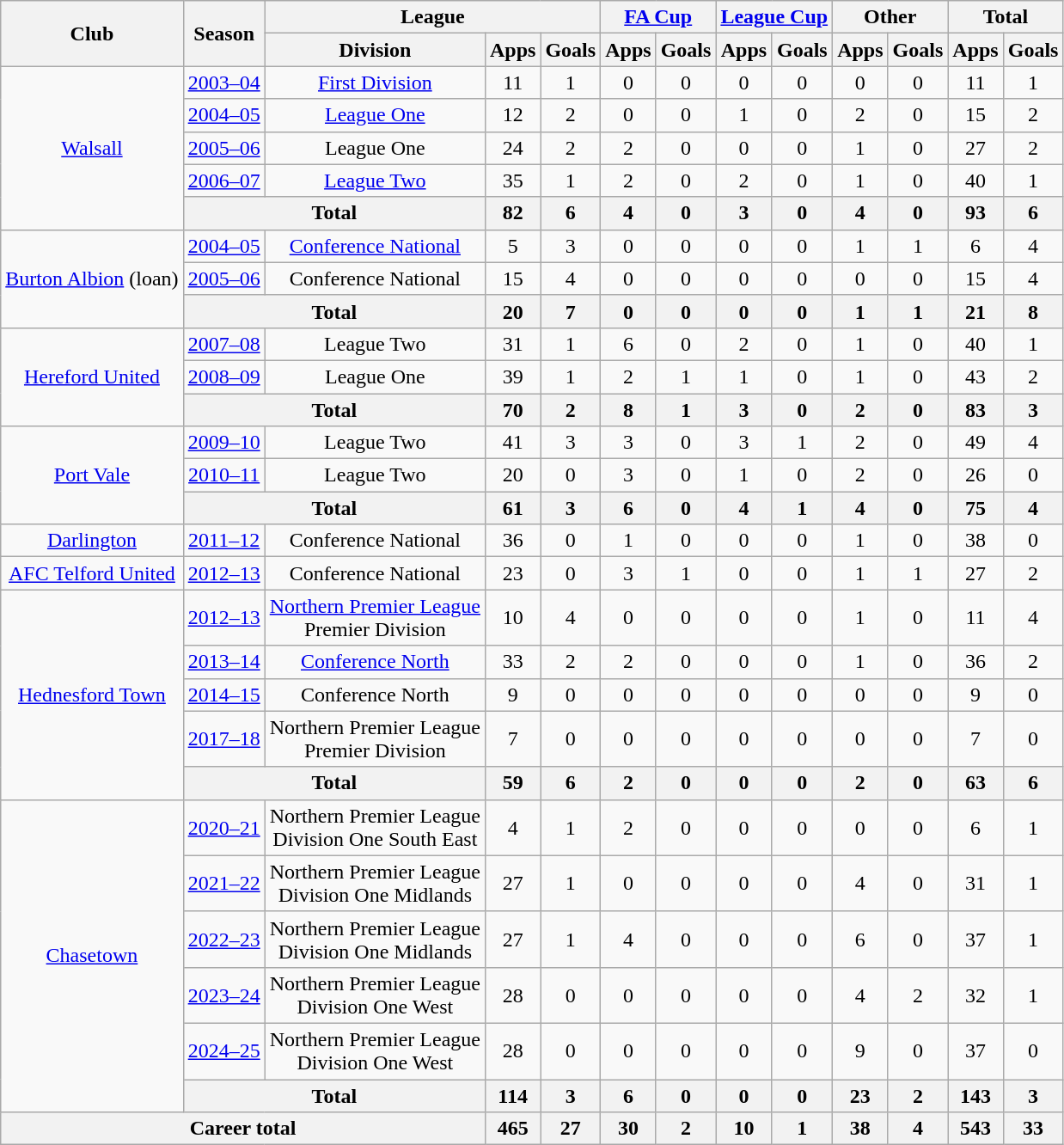<table class="wikitable" style="text-align:center">
<tr>
<th rowspan="2">Club</th>
<th rowspan="2">Season</th>
<th colspan="3">League</th>
<th colspan="2"><a href='#'>FA Cup</a></th>
<th colspan="2"><a href='#'>League Cup</a></th>
<th colspan="2">Other</th>
<th colspan="2">Total</th>
</tr>
<tr>
<th>Division</th>
<th>Apps</th>
<th>Goals</th>
<th>Apps</th>
<th>Goals</th>
<th>Apps</th>
<th>Goals</th>
<th>Apps</th>
<th>Goals</th>
<th>Apps</th>
<th>Goals</th>
</tr>
<tr>
<td rowspan="5"><a href='#'>Walsall</a></td>
<td><a href='#'>2003–04</a></td>
<td><a href='#'>First Division</a></td>
<td>11</td>
<td>1</td>
<td>0</td>
<td>0</td>
<td>0</td>
<td>0</td>
<td>0</td>
<td>0</td>
<td>11</td>
<td>1</td>
</tr>
<tr>
<td><a href='#'>2004–05</a></td>
<td><a href='#'>League One</a></td>
<td>12</td>
<td>2</td>
<td>0</td>
<td>0</td>
<td>1</td>
<td>0</td>
<td>2</td>
<td>0</td>
<td>15</td>
<td>2</td>
</tr>
<tr>
<td><a href='#'>2005–06</a></td>
<td>League One</td>
<td>24</td>
<td>2</td>
<td>2</td>
<td>0</td>
<td>0</td>
<td>0</td>
<td>1</td>
<td>0</td>
<td>27</td>
<td>2</td>
</tr>
<tr>
<td><a href='#'>2006–07</a></td>
<td><a href='#'>League Two</a></td>
<td>35</td>
<td>1</td>
<td>2</td>
<td>0</td>
<td>2</td>
<td>0</td>
<td>1</td>
<td>0</td>
<td>40</td>
<td>1</td>
</tr>
<tr>
<th colspan="2">Total</th>
<th>82</th>
<th>6</th>
<th>4</th>
<th>0</th>
<th>3</th>
<th>0</th>
<th>4</th>
<th>0</th>
<th>93</th>
<th>6</th>
</tr>
<tr>
<td rowspan="3"><a href='#'>Burton Albion</a> (loan)</td>
<td><a href='#'>2004–05</a></td>
<td><a href='#'>Conference National</a></td>
<td>5</td>
<td>3</td>
<td>0</td>
<td>0</td>
<td>0</td>
<td>0</td>
<td>1</td>
<td>1</td>
<td>6</td>
<td>4</td>
</tr>
<tr>
<td><a href='#'>2005–06</a></td>
<td>Conference National</td>
<td>15</td>
<td>4</td>
<td>0</td>
<td>0</td>
<td>0</td>
<td>0</td>
<td>0</td>
<td>0</td>
<td>15</td>
<td>4</td>
</tr>
<tr>
<th colspan="2">Total</th>
<th>20</th>
<th>7</th>
<th>0</th>
<th>0</th>
<th>0</th>
<th>0</th>
<th>1</th>
<th>1</th>
<th>21</th>
<th>8</th>
</tr>
<tr>
<td rowspan="3"><a href='#'>Hereford United</a></td>
<td><a href='#'>2007–08</a></td>
<td>League Two</td>
<td>31</td>
<td>1</td>
<td>6</td>
<td>0</td>
<td>2</td>
<td>0</td>
<td>1</td>
<td>0</td>
<td>40</td>
<td>1</td>
</tr>
<tr>
<td><a href='#'>2008–09</a></td>
<td>League One</td>
<td>39</td>
<td>1</td>
<td>2</td>
<td>1</td>
<td>1</td>
<td>0</td>
<td>1</td>
<td>0</td>
<td>43</td>
<td>2</td>
</tr>
<tr>
<th colspan="2">Total</th>
<th>70</th>
<th>2</th>
<th>8</th>
<th>1</th>
<th>3</th>
<th>0</th>
<th>2</th>
<th>0</th>
<th>83</th>
<th>3</th>
</tr>
<tr>
<td rowspan="3"><a href='#'>Port Vale</a></td>
<td><a href='#'>2009–10</a></td>
<td>League Two</td>
<td>41</td>
<td>3</td>
<td>3</td>
<td>0</td>
<td>3</td>
<td>1</td>
<td>2</td>
<td>0</td>
<td>49</td>
<td>4</td>
</tr>
<tr>
<td><a href='#'>2010–11</a></td>
<td>League Two</td>
<td>20</td>
<td>0</td>
<td>3</td>
<td>0</td>
<td>1</td>
<td>0</td>
<td>2</td>
<td>0</td>
<td>26</td>
<td>0</td>
</tr>
<tr>
<th colspan="2">Total</th>
<th>61</th>
<th>3</th>
<th>6</th>
<th>0</th>
<th>4</th>
<th>1</th>
<th>4</th>
<th>0</th>
<th>75</th>
<th>4</th>
</tr>
<tr>
<td><a href='#'>Darlington</a></td>
<td><a href='#'>2011–12</a></td>
<td>Conference National</td>
<td>36</td>
<td>0</td>
<td>1</td>
<td>0</td>
<td>0</td>
<td>0</td>
<td>1</td>
<td>0</td>
<td>38</td>
<td>0</td>
</tr>
<tr>
<td><a href='#'>AFC Telford United</a></td>
<td><a href='#'>2012–13</a></td>
<td>Conference National</td>
<td>23</td>
<td>0</td>
<td>3</td>
<td>1</td>
<td>0</td>
<td>0</td>
<td>1</td>
<td>1</td>
<td>27</td>
<td>2</td>
</tr>
<tr>
<td rowspan="5"><a href='#'>Hednesford Town</a></td>
<td><a href='#'>2012–13</a></td>
<td><a href='#'>Northern Premier League</a><br>Premier Division</td>
<td>10</td>
<td>4</td>
<td>0</td>
<td>0</td>
<td>0</td>
<td>0</td>
<td>1</td>
<td>0</td>
<td>11</td>
<td>4</td>
</tr>
<tr>
<td><a href='#'>2013–14</a></td>
<td><a href='#'>Conference North</a></td>
<td>33</td>
<td>2</td>
<td>2</td>
<td>0</td>
<td>0</td>
<td>0</td>
<td>1</td>
<td>0</td>
<td>36</td>
<td>2</td>
</tr>
<tr>
<td><a href='#'>2014–15</a></td>
<td>Conference North</td>
<td>9</td>
<td>0</td>
<td>0</td>
<td>0</td>
<td>0</td>
<td>0</td>
<td>0</td>
<td>0</td>
<td>9</td>
<td>0</td>
</tr>
<tr>
<td><a href='#'>2017–18</a></td>
<td>Northern Premier League<br>Premier Division</td>
<td>7</td>
<td>0</td>
<td>0</td>
<td>0</td>
<td>0</td>
<td>0</td>
<td>0</td>
<td>0</td>
<td>7</td>
<td>0</td>
</tr>
<tr>
<th colspan="2">Total</th>
<th>59</th>
<th>6</th>
<th>2</th>
<th>0</th>
<th>0</th>
<th>0</th>
<th>2</th>
<th>0</th>
<th>63</th>
<th>6</th>
</tr>
<tr>
<td rowspan="6"><a href='#'>Chasetown</a></td>
<td><a href='#'>2020–21</a></td>
<td>Northern Premier League<br>Division One South East</td>
<td>4</td>
<td>1</td>
<td>2</td>
<td>0</td>
<td>0</td>
<td>0</td>
<td>0</td>
<td>0</td>
<td>6</td>
<td>1</td>
</tr>
<tr>
<td><a href='#'>2021–22</a></td>
<td>Northern Premier League<br>Division One Midlands</td>
<td>27</td>
<td>1</td>
<td>0</td>
<td>0</td>
<td>0</td>
<td>0</td>
<td>4</td>
<td>0</td>
<td>31</td>
<td>1</td>
</tr>
<tr>
<td><a href='#'>2022–23</a></td>
<td>Northern Premier League<br>Division One Midlands</td>
<td>27</td>
<td>1</td>
<td>4</td>
<td>0</td>
<td>0</td>
<td>0</td>
<td>6</td>
<td>0</td>
<td>37</td>
<td>1</td>
</tr>
<tr>
<td><a href='#'>2023–24</a></td>
<td>Northern Premier League<br>Division One West</td>
<td>28</td>
<td>0</td>
<td>0</td>
<td>0</td>
<td>0</td>
<td>0</td>
<td>4</td>
<td>2</td>
<td>32</td>
<td>1</td>
</tr>
<tr>
<td><a href='#'>2024–25</a></td>
<td>Northern Premier League<br>Division One West</td>
<td>28</td>
<td>0</td>
<td>0</td>
<td>0</td>
<td>0</td>
<td>0</td>
<td>9</td>
<td>0</td>
<td>37</td>
<td>0</td>
</tr>
<tr>
<th colspan="2">Total</th>
<th>114</th>
<th>3</th>
<th>6</th>
<th>0</th>
<th>0</th>
<th>0</th>
<th>23</th>
<th>2</th>
<th>143</th>
<th>3</th>
</tr>
<tr>
<th colspan="3">Career total</th>
<th>465</th>
<th>27</th>
<th>30</th>
<th>2</th>
<th>10</th>
<th>1</th>
<th>38</th>
<th>4</th>
<th>543</th>
<th>33</th>
</tr>
</table>
